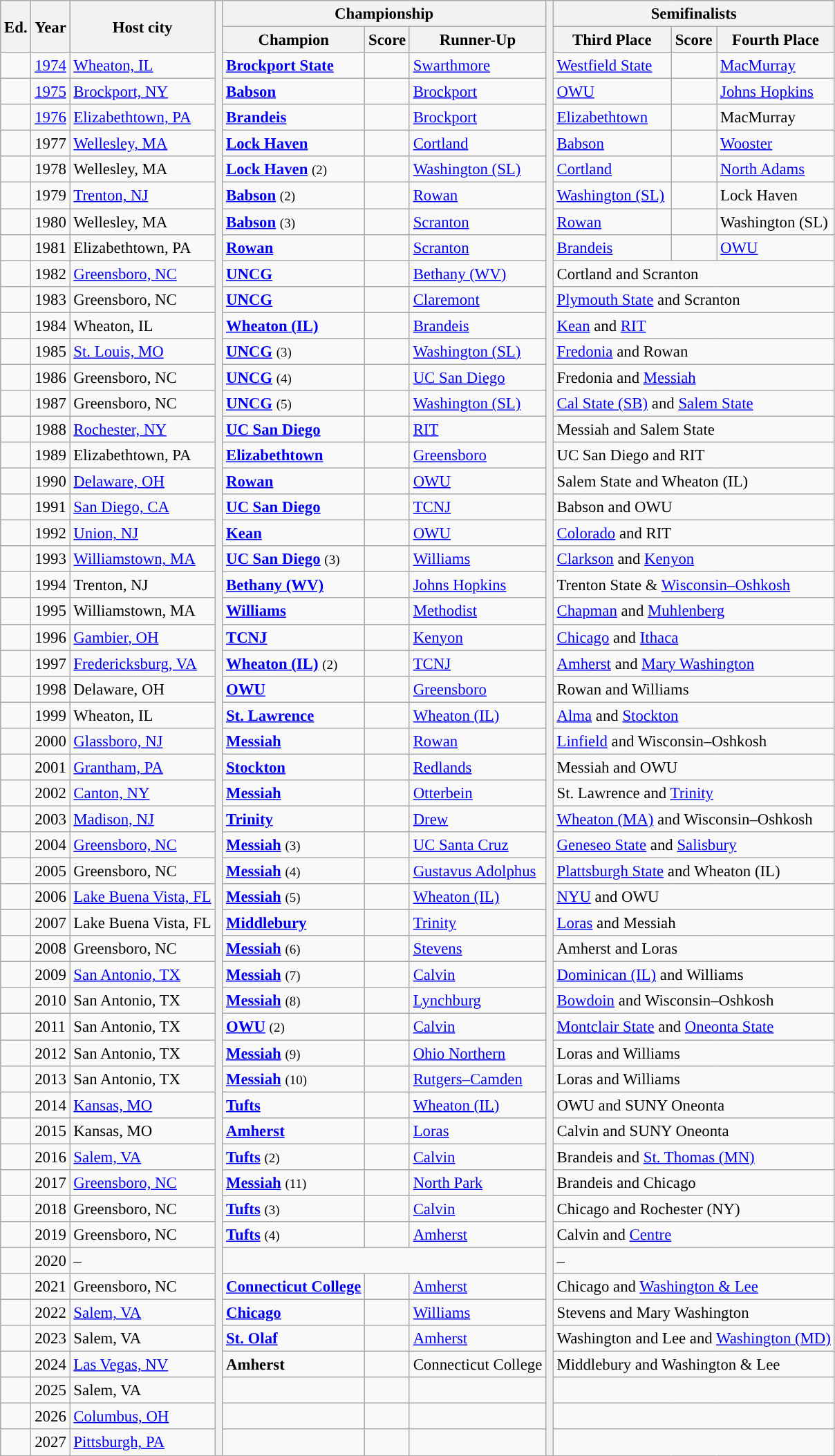<table class="wikitable" style= font-size:95%>
<tr>
<th rowspan=2>Ed.</th>
<th rowspan=2>Year</th>
<th rowspan=2>Host city</th>
<th rowspan=56></th>
<th colspan=3>Championship</th>
<th rowspan=56></th>
<th colspan=3>Semifinalists</th>
</tr>
<tr>
<th>Champion</th>
<th>Score</th>
<th>Runner-Up</th>
<th>Third Place</th>
<th>Score</th>
<th>Fourth Place</th>
</tr>
<tr>
<td></td>
<td><a href='#'>1974</a></td>
<td><a href='#'>Wheaton, IL</a></td>
<td><strong><a href='#'>Brockport State</a></strong> </td>
<td></td>
<td><a href='#'>Swarthmore</a></td>
<td><a href='#'>Westfield State</a></td>
<td></td>
<td><a href='#'>MacMurray</a></td>
</tr>
<tr>
<td></td>
<td><a href='#'>1975</a></td>
<td><a href='#'>Brockport, NY</a></td>
<td><strong><a href='#'>Babson</a></strong> </td>
<td></td>
<td><a href='#'>Brockport</a></td>
<td><a href='#'>OWU</a></td>
<td></td>
<td><a href='#'>Johns Hopkins</a></td>
</tr>
<tr>
<td></td>
<td><a href='#'>1976</a></td>
<td><a href='#'>Elizabethtown, PA</a></td>
<td><strong><a href='#'>Brandeis</a></strong> </td>
<td></td>
<td><a href='#'>Brockport</a></td>
<td><a href='#'>Elizabethtown</a></td>
<td></td>
<td>MacMurray</td>
</tr>
<tr>
<td></td>
<td>1977</td>
<td><a href='#'>Wellesley, MA</a></td>
<td><strong><a href='#'>Lock Haven</a></strong> </td>
<td></td>
<td><a href='#'>Cortland</a></td>
<td><a href='#'>Babson</a></td>
<td></td>
<td><a href='#'>Wooster</a></td>
</tr>
<tr>
<td></td>
<td>1978</td>
<td>Wellesley, MA</td>
<td><strong><a href='#'>Lock Haven</a></strong> <small>(2)</small></td>
<td></td>
<td><a href='#'>Washington (SL)</a></td>
<td><a href='#'>Cortland</a></td>
<td></td>
<td><a href='#'>North Adams</a></td>
</tr>
<tr>
<td></td>
<td>1979</td>
<td><a href='#'>Trenton, NJ</a></td>
<td><strong><a href='#'>Babson</a></strong> <small>(2)</small></td>
<td></td>
<td><a href='#'>Rowan</a></td>
<td><a href='#'>Washington (SL)</a></td>
<td></td>
<td>Lock Haven</td>
</tr>
<tr>
<td></td>
<td>1980</td>
<td>Wellesley, MA</td>
<td><strong><a href='#'>Babson</a></strong> <small>(3)</small></td>
<td></td>
<td><a href='#'>Scranton</a></td>
<td><a href='#'>Rowan</a></td>
<td></td>
<td>Washington (SL)</td>
</tr>
<tr>
<td></td>
<td>1981</td>
<td>Elizabethtown, PA</td>
<td><strong><a href='#'>Rowan</a></strong> </td>
<td></td>
<td><a href='#'>Scranton</a></td>
<td><a href='#'>Brandeis</a></td>
<td></td>
<td><a href='#'>OWU</a></td>
</tr>
<tr>
<td></td>
<td>1982</td>
<td><a href='#'>Greensboro, NC</a></td>
<td><strong><a href='#'>UNCG</a></strong> </td>
<td></td>
<td><a href='#'>Bethany (WV)</a></td>
<td colspan="3">Cortland and Scranton</td>
</tr>
<tr>
<td></td>
<td>1983</td>
<td>Greensboro, NC</td>
<td><strong><a href='#'>UNCG</a></strong> </td>
<td></td>
<td><a href='#'>Claremont</a></td>
<td colspan="3"><a href='#'>Plymouth State</a> and Scranton</td>
</tr>
<tr>
<td></td>
<td>1984</td>
<td>Wheaton, IL</td>
<td><strong><a href='#'>Wheaton (IL)</a></strong> </td>
<td></td>
<td><a href='#'>Brandeis</a></td>
<td colspan="3"><a href='#'>Kean</a> and <a href='#'>RIT</a></td>
</tr>
<tr>
<td></td>
<td>1985</td>
<td><a href='#'>St. Louis, MO</a></td>
<td><strong><a href='#'>UNCG</a></strong> <small>(3)</small></td>
<td></td>
<td><a href='#'>Washington (SL)</a></td>
<td colspan="3"><a href='#'>Fredonia</a> and Rowan</td>
</tr>
<tr>
<td></td>
<td>1986</td>
<td>Greensboro, NC</td>
<td><strong><a href='#'>UNCG</a></strong> <small>(4)</small></td>
<td></td>
<td><a href='#'>UC San Diego</a></td>
<td colspan="3">Fredonia and <a href='#'>Messiah</a></td>
</tr>
<tr>
<td></td>
<td>1987</td>
<td>Greensboro, NC</td>
<td><strong><a href='#'>UNCG</a></strong> <small>(5)</small></td>
<td></td>
<td><a href='#'>Washington (SL)</a></td>
<td colspan="3"><a href='#'>Cal State (SB)</a> and <a href='#'>Salem State</a></td>
</tr>
<tr>
<td></td>
<td>1988</td>
<td><a href='#'>Rochester, NY</a></td>
<td><strong><a href='#'>UC San Diego</a></strong></td>
<td></td>
<td><a href='#'>RIT</a></td>
<td colspan="3">Messiah and Salem State</td>
</tr>
<tr>
<td></td>
<td>1989</td>
<td>Elizabethtown, PA</td>
<td><strong><a href='#'>Elizabethtown</a></strong> </td>
<td></td>
<td><a href='#'>Greensboro</a></td>
<td colspan="3">UC San Diego and RIT</td>
</tr>
<tr>
<td></td>
<td>1990</td>
<td><a href='#'>Delaware, OH</a></td>
<td><strong><a href='#'>Rowan</a></strong> </td>
<td></td>
<td><a href='#'>OWU</a></td>
<td colspan="3">Salem State and Wheaton (IL)</td>
</tr>
<tr>
<td></td>
<td>1991</td>
<td><a href='#'>San Diego, CA</a></td>
<td><strong><a href='#'>UC San Diego</a></strong> </td>
<td></td>
<td><a href='#'>TCNJ</a></td>
<td colspan="3">Babson and OWU</td>
</tr>
<tr>
<td></td>
<td>1992</td>
<td><a href='#'>Union, NJ</a></td>
<td><strong><a href='#'>Kean</a></strong> </td>
<td></td>
<td><a href='#'>OWU</a></td>
<td colspan="3"><a href='#'>Colorado</a> and RIT</td>
</tr>
<tr>
<td></td>
<td>1993</td>
<td><a href='#'>Williamstown, MA</a></td>
<td><strong><a href='#'>UC San Diego</a></strong> <small>(3)</small></td>
<td></td>
<td><a href='#'>Williams</a></td>
<td colspan="3"><a href='#'>Clarkson</a> and <a href='#'>Kenyon</a></td>
</tr>
<tr>
<td></td>
<td>1994</td>
<td>Trenton, NJ</td>
<td><strong><a href='#'>Bethany (WV)</a></strong></td>
<td></td>
<td><a href='#'>Johns Hopkins</a></td>
<td colspan="3">Trenton State & <a href='#'>Wisconsin–Oshkosh</a></td>
</tr>
<tr>
<td></td>
<td>1995</td>
<td>Williamstown, MA</td>
<td><strong><a href='#'>Williams</a></strong> </td>
<td></td>
<td><a href='#'>Methodist</a></td>
<td colspan="3"><a href='#'>Chapman</a> and <a href='#'>Muhlenberg</a></td>
</tr>
<tr>
<td></td>
<td>1996</td>
<td><a href='#'>Gambier, OH</a></td>
<td><strong><a href='#'>TCNJ</a></strong> </td>
<td></td>
<td><a href='#'>Kenyon</a></td>
<td colspan="3"><a href='#'>Chicago</a> and <a href='#'>Ithaca</a></td>
</tr>
<tr>
<td></td>
<td>1997</td>
<td><a href='#'>Fredericksburg, VA</a></td>
<td><strong><a href='#'>Wheaton (IL)</a></strong> <small>(2)</small></td>
<td></td>
<td><a href='#'>TCNJ</a></td>
<td colspan="3"><a href='#'>Amherst</a> and <a href='#'>Mary Washington</a></td>
</tr>
<tr>
<td></td>
<td>1998</td>
<td>Delaware, OH</td>
<td><strong><a href='#'>OWU</a></strong> </td>
<td></td>
<td><a href='#'>Greensboro</a></td>
<td colspan="3">Rowan and Williams</td>
</tr>
<tr>
<td></td>
<td>1999</td>
<td>Wheaton, IL</td>
<td><strong><a href='#'>St. Lawrence</a></strong> </td>
<td></td>
<td><a href='#'>Wheaton (IL)</a></td>
<td colspan="3"><a href='#'>Alma</a> and <a href='#'>Stockton</a></td>
</tr>
<tr>
<td></td>
<td>2000</td>
<td><a href='#'>Glassboro, NJ</a></td>
<td><strong><a href='#'>Messiah</a></strong> </td>
<td></td>
<td><a href='#'>Rowan</a></td>
<td colspan="3"><a href='#'>Linfield</a> and Wisconsin–Oshkosh</td>
</tr>
<tr>
<td></td>
<td>2001</td>
<td><a href='#'>Grantham, PA</a></td>
<td><strong><a href='#'>Stockton</a></strong> </td>
<td></td>
<td><a href='#'>Redlands</a></td>
<td colspan="3">Messiah and OWU</td>
</tr>
<tr>
<td></td>
<td>2002</td>
<td><a href='#'>Canton, NY</a></td>
<td><strong><a href='#'>Messiah</a></strong> </td>
<td></td>
<td><a href='#'>Otterbein</a></td>
<td colspan="3">St. Lawrence and <a href='#'>Trinity</a></td>
</tr>
<tr>
<td></td>
<td>2003</td>
<td><a href='#'>Madison, NJ</a></td>
<td><strong><a href='#'>Trinity</a></strong> </td>
<td></td>
<td><a href='#'>Drew</a></td>
<td colspan="3"><a href='#'>Wheaton (MA)</a> and Wisconsin–Oshkosh</td>
</tr>
<tr>
<td></td>
<td>2004</td>
<td><a href='#'>Greensboro, NC</a></td>
<td><strong><a href='#'>Messiah</a></strong> <small>(3)</small></td>
<td></td>
<td><a href='#'>UC Santa Cruz</a></td>
<td colspan="3"><a href='#'>Geneseo State</a> and <a href='#'>Salisbury</a></td>
</tr>
<tr>
<td></td>
<td>2005</td>
<td>Greensboro, NC</td>
<td><strong><a href='#'>Messiah</a></strong> <small>(4)</small></td>
<td></td>
<td><a href='#'>Gustavus Adolphus</a></td>
<td colspan="3"><a href='#'>Plattsburgh State</a> and Wheaton (IL)</td>
</tr>
<tr>
<td></td>
<td>2006</td>
<td><a href='#'>Lake Buena Vista, FL</a></td>
<td><strong><a href='#'>Messiah</a></strong> <small>(5)</small></td>
<td></td>
<td><a href='#'>Wheaton (IL)</a></td>
<td colspan="3"><a href='#'>NYU</a> and OWU</td>
</tr>
<tr>
<td></td>
<td>2007</td>
<td>Lake Buena Vista, FL</td>
<td><strong><a href='#'>Middlebury</a></strong></td>
<td></td>
<td><a href='#'>Trinity</a></td>
<td colspan="3"><a href='#'>Loras</a> and Messiah</td>
</tr>
<tr>
<td></td>
<td>2008</td>
<td>Greensboro, NC</td>
<td><strong><a href='#'>Messiah</a></strong> <small>(6)</small></td>
<td></td>
<td><a href='#'>Stevens</a></td>
<td colspan="3">Amherst and Loras</td>
</tr>
<tr>
<td></td>
<td>2009</td>
<td><a href='#'>San Antonio, TX</a></td>
<td><strong><a href='#'>Messiah</a></strong> <small>(7)</small></td>
<td></td>
<td><a href='#'>Calvin</a></td>
<td colspan="3"><a href='#'>Dominican (IL)</a> and Williams</td>
</tr>
<tr>
<td></td>
<td>2010</td>
<td>San Antonio, TX</td>
<td><strong><a href='#'>Messiah</a></strong> <small>(8)</small></td>
<td></td>
<td><a href='#'>Lynchburg</a></td>
<td colspan="3"><a href='#'>Bowdoin</a> and Wisconsin–Oshkosh</td>
</tr>
<tr>
<td></td>
<td>2011</td>
<td>San Antonio, TX</td>
<td><strong><a href='#'>OWU</a></strong> <small>(2)</small></td>
<td></td>
<td><a href='#'>Calvin</a></td>
<td colspan="3"><a href='#'>Montclair State</a> and <a href='#'>Oneonta State</a></td>
</tr>
<tr>
<td></td>
<td>2012</td>
<td>San Antonio, TX</td>
<td><strong><a href='#'>Messiah</a></strong> <small>(9)</small></td>
<td></td>
<td><a href='#'>Ohio Northern</a></td>
<td colspan="3">Loras and Williams</td>
</tr>
<tr>
<td></td>
<td>2013</td>
<td>San Antonio, TX</td>
<td><strong><a href='#'>Messiah</a></strong> <small>(10)</small></td>
<td></td>
<td><a href='#'>Rutgers–Camden</a></td>
<td colspan="3">Loras and Williams</td>
</tr>
<tr>
<td></td>
<td>2014</td>
<td><a href='#'>Kansas, MO</a></td>
<td><strong><a href='#'>Tufts</a></strong></td>
<td></td>
<td><a href='#'>Wheaton (IL)</a></td>
<td colspan="3">OWU and SUNY Oneonta</td>
</tr>
<tr>
<td></td>
<td>2015</td>
<td>Kansas, MO</td>
<td><strong><a href='#'>Amherst</a></strong> </td>
<td></td>
<td><a href='#'>Loras</a></td>
<td colspan="3">Calvin and SUNY Oneonta</td>
</tr>
<tr>
<td></td>
<td>2016</td>
<td rowspan="1"><a href='#'>Salem, VA</a></td>
<td><strong><a href='#'>Tufts</a></strong> <small>(2)</small></td>
<td></td>
<td><a href='#'>Calvin</a></td>
<td colspan="3">Brandeis and <a href='#'>St. Thomas (MN)</a></td>
</tr>
<tr>
<td></td>
<td>2017</td>
<td><a href='#'>Greensboro, NC</a></td>
<td><strong><a href='#'>Messiah</a></strong> <small>(11)</small></td>
<td></td>
<td><a href='#'>North Park</a></td>
<td colspan="3">Brandeis and Chicago</td>
</tr>
<tr>
<td></td>
<td>2018</td>
<td>Greensboro, NC</td>
<td><strong><a href='#'>Tufts</a></strong> <small>(3)</small></td>
<td></td>
<td><a href='#'>Calvin</a></td>
<td colspan="3">Chicago and Rochester (NY)</td>
</tr>
<tr>
<td></td>
<td>2019</td>
<td>Greensboro, NC</td>
<td><strong><a href='#'>Tufts</a></strong> <small>(4)</small></td>
<td></td>
<td><a href='#'>Amherst</a></td>
<td colspan="3">Calvin and <a href='#'>Centre</a></td>
</tr>
<tr>
<td></td>
<td>2020</td>
<td>–</td>
<td colspan="3"></td>
<td colspan=3>–</td>
</tr>
<tr>
<td></td>
<td>2021</td>
<td>Greensboro, NC</td>
<td><strong><a href='#'>Connecticut College</a></strong> </td>
<td></td>
<td><a href='#'>Amherst</a></td>
<td colspan="3">Chicago and <a href='#'>Washington & Lee</a></td>
</tr>
<tr>
<td></td>
<td>2022</td>
<td><a href='#'>Salem, VA</a></td>
<td><strong><a href='#'>Chicago</a></strong> </td>
<td></td>
<td><a href='#'>Williams</a></td>
<td colspan="3">Stevens and Mary Washington</td>
</tr>
<tr>
<td></td>
<td>2023</td>
<td>Salem, VA</td>
<td><strong><a href='#'>St. Olaf</a></strong> </td>
<td></td>
<td><a href='#'>Amherst</a></td>
<td colspan=3>Washington and Lee and <a href='#'>Washington (MD)</a></td>
</tr>
<tr>
<td></td>
<td>2024</td>
<td><a href='#'>Las Vegas, NV</a></td>
<td><strong>Amherst</strong> </td>
<td></td>
<td>Connecticut College</td>
<td colspan=3>Middlebury and Washington & Lee</td>
</tr>
<tr>
<td></td>
<td>2025</td>
<td>Salem, VA</td>
<td></td>
<td></td>
<td></td>
<td colspan=3></td>
</tr>
<tr>
<td></td>
<td>2026</td>
<td><a href='#'>Columbus, OH</a></td>
<td></td>
<td></td>
<td></td>
<td colspan=3></td>
</tr>
<tr>
<td></td>
<td>2027</td>
<td><a href='#'>Pittsburgh, PA</a></td>
<td></td>
<td></td>
<td></td>
<td colspan=3></td>
</tr>
</table>
